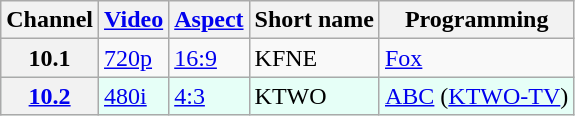<table class="wikitable">
<tr>
<th scope = "col">Channel</th>
<th scope = "col"><a href='#'>Video</a></th>
<th scope = "col"><a href='#'>Aspect</a></th>
<th scope = "col">Short name</th>
<th scope = "col">Programming</th>
</tr>
<tr>
<th scope = "row">10.1</th>
<td><a href='#'>720p</a></td>
<td><a href='#'>16:9</a></td>
<td>KFNE</td>
<td><a href='#'>Fox</a></td>
</tr>
<tr style="background-color: #E6FFF7;">
<th scope = "row"><a href='#'>10.2</a></th>
<td><a href='#'>480i</a></td>
<td><a href='#'>4:3</a></td>
<td>KTWO</td>
<td><a href='#'>ABC</a> (<a href='#'>KTWO-TV</a>)</td>
</tr>
</table>
